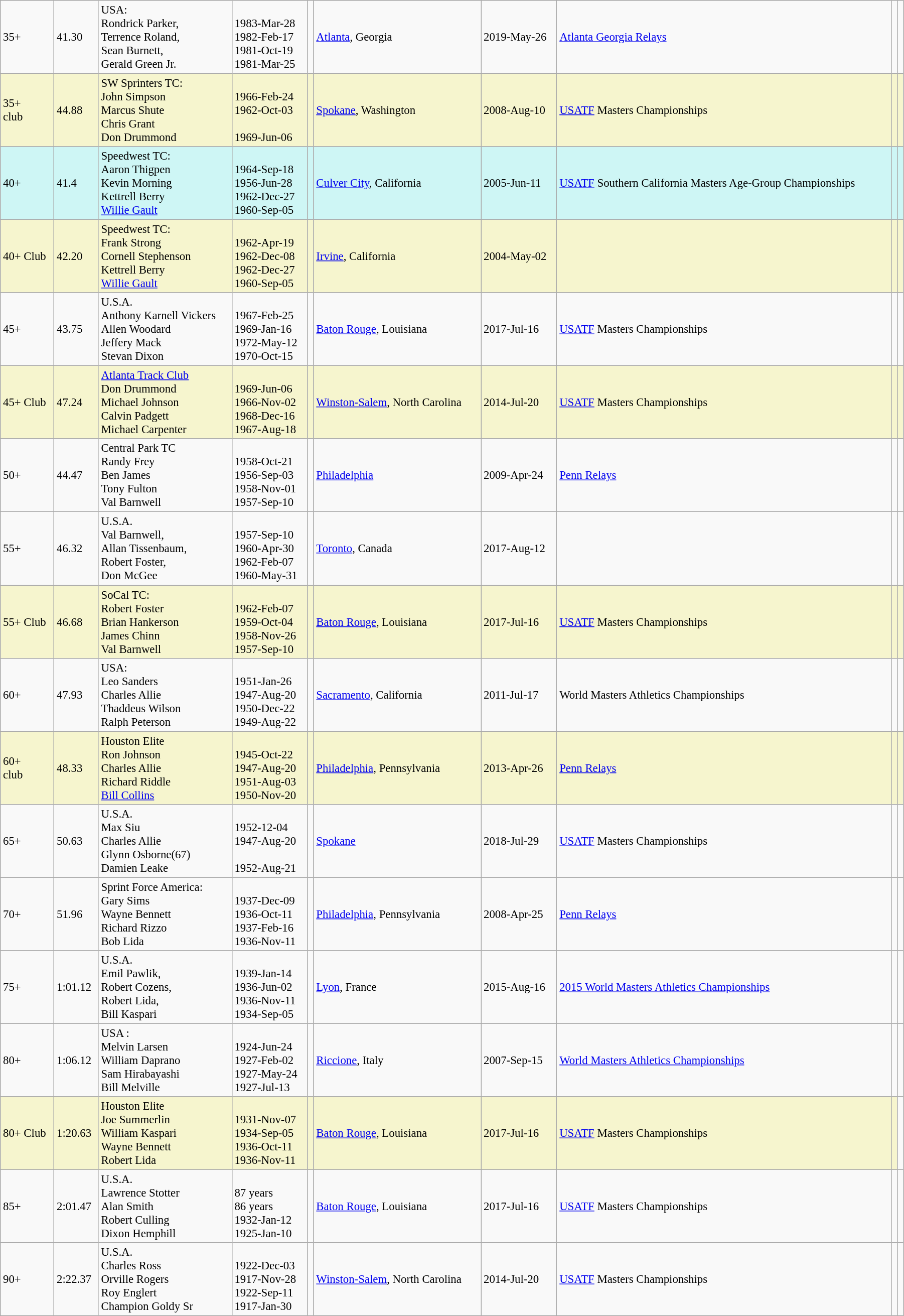<table class="wikitable" style="font-size:95%; width: 95%">
<tr>
<td>35+</td>
<td>41.30</td>
<td>USA:<br>Rondrick Parker,<br> Terrence Roland,<br>Sean Burnett,<br>Gerald Green Jr.</td>
<td><br>1983-Mar-28<br>1982-Feb-17<br>1981-Oct-19<br>1981-Mar-25</td>
<td></td>
<td><a href='#'>Atlanta</a>, Georgia</td>
<td>2019-May-26</td>
<td><a href='#'>Atlanta Georgia Relays</a></td>
<td></td>
<td></td>
</tr>
<tr style="background:#f6F5CE;">
<td>35+<br>club</td>
<td>44.88</td>
<td>SW Sprinters TC:<br>John Simpson<br>Marcus Shute<br>Chris Grant<br>Don Drummond</td>
<td><br>1966-Feb-24<br>1962-Oct-03<br><br>1969-Jun-06</td>
<td></td>
<td><a href='#'>Spokane</a>, Washington</td>
<td>2008-Aug-10</td>
<td><a href='#'>USATF</a> Masters Championships</td>
<td></td>
<td></td>
</tr>
<tr style="background:#cef6f5;">
<td>40+</td>
<td>41.4</td>
<td>Speedwest TC:<br>Aaron Thigpen<br>Kevin Morning<br>Kettrell Berry<br><a href='#'>Willie Gault</a></td>
<td><br>1964-Sep-18<br>1956-Jun-28<br>1962-Dec-27<br>1960-Sep-05</td>
<td></td>
<td><a href='#'>Culver City</a>, California</td>
<td>2005-Jun-11</td>
<td><a href='#'>USATF</a> Southern California Masters Age-Group Championships</td>
<td></td>
<td></td>
</tr>
<tr style="background:#f6F5CE;">
<td>40+ Club</td>
<td>42.20</td>
<td>Speedwest TC:<br>Frank Strong<br>Cornell Stephenson<br>Kettrell Berry<br><a href='#'>Willie Gault</a></td>
<td><br>1962-Apr-19<br>1962-Dec-08<br>1962-Dec-27<br>1960-Sep-05</td>
<td></td>
<td><a href='#'>Irvine</a>, California</td>
<td>2004-May-02</td>
<td></td>
<td></td>
<td></td>
</tr>
<tr>
<td>45+</td>
<td>43.75</td>
<td>U.S.A.<br>Anthony Karnell Vickers<br>Allen Woodard<br>Jeffery Mack<br>Stevan Dixon</td>
<td><br>1967-Feb-25<br>1969-Jan-16<br>1972-May-12<br>1970-Oct-15</td>
<td></td>
<td><a href='#'>Baton Rouge</a>, Louisiana</td>
<td>2017-Jul-16</td>
<td><a href='#'>USATF</a> Masters Championships</td>
<td></td>
<td></td>
</tr>
<tr style="background:#f6F5CE;">
<td>45+ Club</td>
<td>47.24</td>
<td><a href='#'>Atlanta Track Club</a><br>Don Drummond<br>Michael Johnson<br>Calvin Padgett<br>Michael Carpenter</td>
<td><br>1969-Jun-06<br>1966-Nov-02<br>1968-Dec-16<br>1967-Aug-18</td>
<td></td>
<td><a href='#'>Winston-Salem</a>, North Carolina</td>
<td>2014-Jul-20</td>
<td><a href='#'>USATF</a> Masters Championships</td>
<td></td>
<td></td>
</tr>
<tr>
<td>50+</td>
<td>44.47</td>
<td>Central Park TC<br>Randy Frey<br>Ben James<br>Tony Fulton<br>Val Barnwell</td>
<td><br>1958-Oct-21<br>1956-Sep-03<br>1958-Nov-01<br>1957-Sep-10</td>
<td></td>
<td><a href='#'>Philadelphia</a></td>
<td>2009-Apr-24</td>
<td><a href='#'>Penn Relays</a></td>
<td></td>
<td></td>
</tr>
<tr>
<td>55+</td>
<td>46.32</td>
<td>U.S.A.<br>Val Barnwell,<br> Allan Tissenbaum, <br> Robert Foster,<br> Don McGee</td>
<td><br>1957-Sep-10<br>1960-Apr-30<br>1962-Feb-07<br>1960-May-31</td>
<td></td>
<td><a href='#'>Toronto</a>, Canada</td>
<td>2017-Aug-12</td>
<td></td>
<td></td>
<td></td>
</tr>
<tr style="background:#f6F5CE;">
<td>55+ Club</td>
<td>46.68</td>
<td>SoCal TC:<br>Robert Foster<br>Brian Hankerson<br>James Chinn<br>Val Barnwell</td>
<td><br>1962-Feb-07<br>1959-Oct-04<br>1958-Nov-26<br>1957-Sep-10</td>
<td></td>
<td><a href='#'>Baton Rouge</a>, Louisiana</td>
<td>2017-Jul-16</td>
<td><a href='#'>USATF</a> Masters Championships</td>
<td></td>
<td></td>
</tr>
<tr>
<td>60+</td>
<td>47.93</td>
<td>USA:<br>Leo Sanders<br>Charles Allie<br>Thaddeus Wilson<br>Ralph Peterson</td>
<td><br>1951-Jan-26<br>1947-Aug-20<br>1950-Dec-22<br>1949-Aug-22</td>
<td></td>
<td><a href='#'>Sacramento</a>, California</td>
<td>2011-Jul-17</td>
<td>World Masters Athletics Championships</td>
<td></td>
<td></td>
</tr>
<tr style="background:#f6F5CE;">
<td>60+<br>club</td>
<td>48.33</td>
<td>Houston Elite<br>Ron Johnson<br>Charles Allie<br>Richard Riddle<br><a href='#'>Bill Collins</a></td>
<td><br>1945-Oct-22<br>1947-Aug-20<br>1951-Aug-03<br>1950-Nov-20</td>
<td></td>
<td><a href='#'>Philadelphia</a>, Pennsylvania</td>
<td>2013-Apr-26</td>
<td><a href='#'>Penn Relays</a></td>
<td></td>
<td></td>
</tr>
<tr>
<td>65+</td>
<td>50.63</td>
<td>U.S.A.<br>	Max Siu<br>Charles Allie<br>Glynn Osborne(67)<br>Damien Leake</td>
<td><br>1952-12-04<br>1947-Aug-20<br> <br>1952-Aug-21</td>
<td></td>
<td><a href='#'>Spokane</a></td>
<td>2018-Jul-29</td>
<td><a href='#'>USATF</a> Masters Championships</td>
<td></td>
<td></td>
</tr>
<tr>
<td>70+</td>
<td>51.96</td>
<td>Sprint Force America:<br>Gary Sims<br>Wayne Bennett<br>Richard Rizzo<br>Bob Lida</td>
<td><br>1937-Dec-09<br>1936-Oct-11<br>1937-Feb-16<br>1936-Nov-11</td>
<td></td>
<td><a href='#'>Philadelphia</a>, Pennsylvania</td>
<td>2008-Apr-25</td>
<td><a href='#'>Penn Relays</a></td>
<td></td>
<td></td>
</tr>
<tr>
<td>75+</td>
<td>1:01.12</td>
<td>U.S.A.<br>Emil Pawlik,<br> Robert Cozens,<br> Robert Lida,<br> Bill Kaspari</td>
<td><br>1939-Jan-14<br>1936-Jun-02<br>1936-Nov-11<br>1934-Sep-05</td>
<td></td>
<td><a href='#'>Lyon</a>, France</td>
<td>2015-Aug-16</td>
<td><a href='#'>2015 World Masters Athletics Championships</a></td>
<td></td>
<td></td>
</tr>
<tr>
<td>80+</td>
<td>1:06.12</td>
<td>USA :<br>Melvin Larsen<br>William Daprano<br>Sam Hirabayashi<br>Bill Melville</td>
<td><br>1924-Jun-24<br>1927-Feb-02<br>1927-May-24<br>1927-Jul-13</td>
<td></td>
<td><a href='#'>Riccione</a>, Italy</td>
<td>2007-Sep-15</td>
<td><a href='#'>World Masters Athletics Championships</a></td>
<td></td>
<td></td>
</tr>
<tr style="background:#f6F5CE;">
<td>80+ Club</td>
<td>1:20.63</td>
<td>Houston Elite<br>Joe Summerlin<br>William Kaspari<br>Wayne Bennett<br>Robert Lida</td>
<td><br>1931-Nov-07<br>1934-Sep-05<br>1936-Oct-11<br>1936-Nov-11</td>
<td></td>
<td><a href='#'>Baton Rouge</a>, Louisiana</td>
<td>2017-Jul-16</td>
<td><a href='#'>USATF</a> Masters Championships</td>
<td></td>
</tr>
<tr>
<td>85+</td>
<td>2:01.47</td>
<td>U.S.A.<br>Lawrence Stotter<br>Alan Smith<br>Robert Culling<br>Dixon Hemphill</td>
<td><br>87 years<br>86 years<br>1932-Jan-12<br>1925-Jan-10</td>
<td></td>
<td><a href='#'>Baton Rouge</a>, Louisiana</td>
<td>2017-Jul-16</td>
<td><a href='#'>USATF</a> Masters Championships</td>
<td></td>
<td></td>
</tr>
<tr>
<td>90+</td>
<td>2:22.37</td>
<td>U.S.A.<br>Charles Ross<br>Orville Rogers<br>Roy Englert<br>Champion Goldy Sr</td>
<td><br>1922-Dec-03<br>1917-Nov-28<br>1922-Sep-11<br>1917-Jan-30</td>
<td></td>
<td><a href='#'>Winston-Salem</a>, North Carolina</td>
<td>2014-Jul-20</td>
<td><a href='#'>USATF</a> Masters Championships</td>
<td></td>
<td></td>
</tr>
</table>
